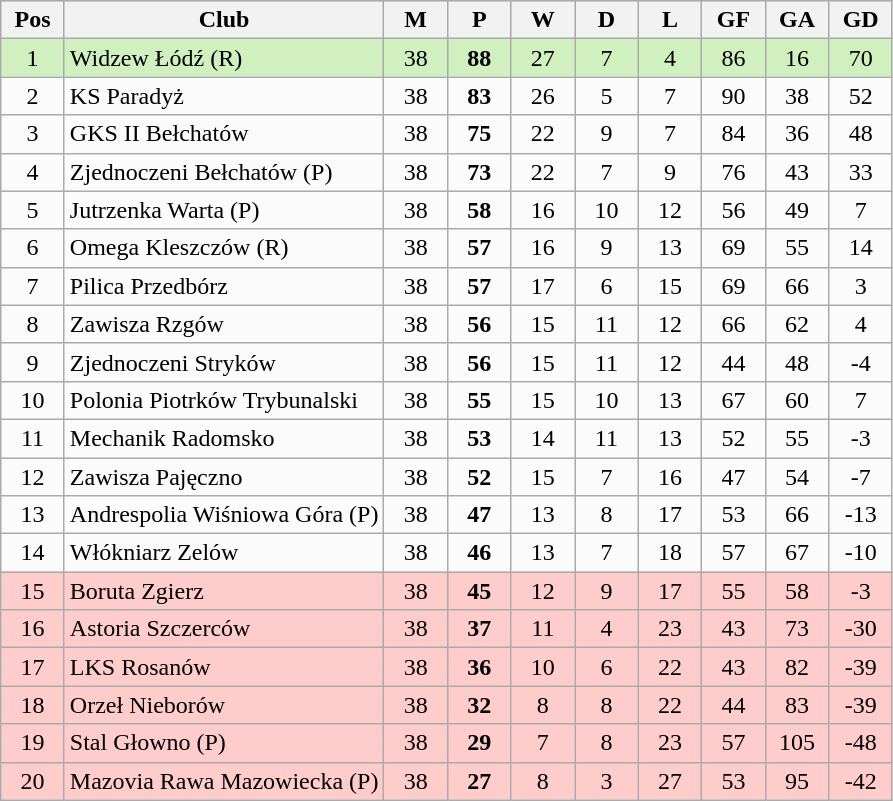<table class="wikitable" style="text-align:center;">
<tr ---- BGCOLOR="#DCDCDC">
<th width=35px>Pos</th>
<th>Club</th>
<th width=35px>M</th>
<th width=35px>P</th>
<th width=35px>W</th>
<th width=35px>D</th>
<th width=35px>L</th>
<th width=35px>GF</th>
<th width=35px>GA</th>
<th width=35px>GD</th>
</tr>
<tr bgcolor=#D0F0C0>
<td>1</td>
<td align=left>Widzew Łódź <span>(R)</span><noinclude></td>
<td>38</td>
<td><strong>88</strong></td>
<td>27</td>
<td>7</td>
<td>4</td>
<td>86</td>
<td>16</td>
<td>70</td>
</tr>
<tr bgcolor=#FBFBFB>
<td>2</td>
<td align=left>KS Paradyż</td>
<td>38</td>
<td><strong>83</strong></td>
<td>26</td>
<td>5</td>
<td>7</td>
<td>90</td>
<td>38</td>
<td>52</td>
</tr>
<tr bgcolor=#FBFBFB>
<td>3</td>
<td align=left>GKS II Bełchatów</td>
<td>38</td>
<td><strong>75</strong></td>
<td>22</td>
<td>9</td>
<td>7</td>
<td>84</td>
<td>36</td>
<td>48</td>
</tr>
<tr bgcolor=#FBFBFB>
<td>4</td>
<td align=left>Zjednoczeni Bełchatów <span>(P)</span><noinclude></td>
<td>38</td>
<td><strong>73</strong></td>
<td>22</td>
<td>7</td>
<td>9</td>
<td>76</td>
<td>43</td>
<td>33</td>
</tr>
<tr bgcolor=#FBFBFB>
<td>5</td>
<td align=left>Jutrzenka Warta <span>(P)</span><noinclude></td>
<td>38</td>
<td><strong>58</strong></td>
<td>16</td>
<td>10</td>
<td>12</td>
<td>56</td>
<td>49</td>
<td>7</td>
</tr>
<tr bgcolor=#FBFBFB>
<td>6</td>
<td align=left>Omega Kleszczów <span>(R)</span><noinclude></td>
<td>38</td>
<td><strong>57</strong></td>
<td>16</td>
<td>9</td>
<td>13</td>
<td>69</td>
<td>55</td>
<td>14</td>
</tr>
<tr bgcolor=#FBFBFB>
<td>7</td>
<td align=left>Pilica Przedbórz</td>
<td>38</td>
<td><strong>57</strong></td>
<td>17</td>
<td>6</td>
<td>15</td>
<td>69</td>
<td>66</td>
<td>3</td>
</tr>
<tr bgcolor=#FBFBFB>
<td>8</td>
<td align=left>Zawisza Rzgów</td>
<td>38</td>
<td><strong>56</strong></td>
<td>15</td>
<td>11</td>
<td>12</td>
<td>66</td>
<td>62</td>
<td>4</td>
</tr>
<tr bgcolor=#FBFBFB>
<td>9</td>
<td align=left>Zjednoczeni Stryków</td>
<td>38</td>
<td><strong>56</strong></td>
<td>15</td>
<td>11</td>
<td>12</td>
<td>44</td>
<td>48</td>
<td>-4</td>
</tr>
<tr bgcolor=#FBFBFB>
<td>10</td>
<td align=left>Polonia Piotrków Trybunalski</td>
<td>38</td>
<td><strong>55</strong></td>
<td>15</td>
<td>10</td>
<td>13</td>
<td>67</td>
<td>60</td>
<td>7</td>
</tr>
<tr bgcolor=#FBFBFB>
<td>11</td>
<td align=left>Mechanik Radomsko</td>
<td>38</td>
<td><strong>53</strong></td>
<td>14</td>
<td>11</td>
<td>13</td>
<td>52</td>
<td>55</td>
<td>-3</td>
</tr>
<tr bgcolor=#FBFBFB>
<td>12</td>
<td align=left>Zawisza Pajęczno</td>
<td>38</td>
<td><strong>52</strong></td>
<td>15</td>
<td>7</td>
<td>16</td>
<td>47</td>
<td>54</td>
<td>-7</td>
</tr>
<tr bgcolor=#FBFBFB>
<td>13</td>
<td align=left>Andrespolia Wiśniowa Góra <span>(P)</span><noinclude></td>
<td>38</td>
<td><strong>47</strong></td>
<td>13</td>
<td>8</td>
<td>17</td>
<td>53</td>
<td>66</td>
<td>-13</td>
</tr>
<tr bgcolor=#FBFBFB>
<td>14</td>
<td align=left>Włókniarz Zelów</td>
<td>38</td>
<td><strong>46</strong></td>
<td>13</td>
<td>7</td>
<td>18</td>
<td>57</td>
<td>67</td>
<td>-10</td>
</tr>
<tr bgcolor=#FFCCCC>
<td>15</td>
<td align=left>Boruta Zgierz</td>
<td>38</td>
<td><strong>45</strong></td>
<td>12</td>
<td>9</td>
<td>17</td>
<td>55</td>
<td>58</td>
<td>-3</td>
</tr>
<tr bgcolor=#FFCCCC>
<td>16</td>
<td align=left>Astoria Szczerców</td>
<td>38</td>
<td><strong>37</strong></td>
<td>11</td>
<td>4</td>
<td>23</td>
<td>43</td>
<td>73</td>
<td>-30</td>
</tr>
<tr bgcolor=#FFCCCC>
<td>17</td>
<td align=left>LKS Rosanów</td>
<td>38</td>
<td><strong>36</strong></td>
<td>10</td>
<td>6</td>
<td>22</td>
<td>43</td>
<td>82</td>
<td>-39</td>
</tr>
<tr bgcolor=#FFCCCC>
<td>18</td>
<td align=left>Orzeł Nieborów</td>
<td>38</td>
<td><strong>32</strong></td>
<td>8</td>
<td>8</td>
<td>22</td>
<td>44</td>
<td>83</td>
<td>-39</td>
</tr>
<tr bgcolor=#FFCCCC>
<td>19</td>
<td align=left>Stal Głowno <span>(P)</span><noinclude></td>
<td>38</td>
<td><strong>29</strong></td>
<td>7</td>
<td>8</td>
<td>23</td>
<td>57</td>
<td>105</td>
<td>-48</td>
</tr>
<tr bgcolor=#FFCCCC>
<td>20</td>
<td align=left>Mazovia Rawa Mazowiecka <span>(P)</span><noinclude></td>
<td>38</td>
<td><strong>27</strong></td>
<td>8</td>
<td>3</td>
<td>27</td>
<td>53</td>
<td>95</td>
<td>-42</td>
</tr>
</table>
